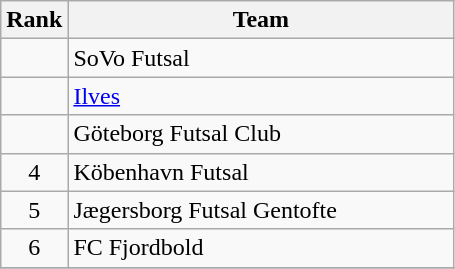<table class="wikitable" style="text-align:center;">
<tr>
<th width=20>Rank</th>
<th width=250>Team</th>
</tr>
<tr>
<td></td>
<td style="text-align:left;"> SoVo Futsal</td>
</tr>
<tr>
<td></td>
<td style="text-align:left;"> <a href='#'>Ilves</a></td>
</tr>
<tr>
<td></td>
<td style="text-align:left;"> Göteborg Futsal Club</td>
</tr>
<tr>
<td>4</td>
<td style="text-align:left;"> Köbenhavn Futsal</td>
</tr>
<tr>
<td>5</td>
<td style="text-align:left;"> Jægersborg Futsal Gentofte</td>
</tr>
<tr>
<td>6</td>
<td style="text-align:left;"> FC Fjordbold</td>
</tr>
<tr>
</tr>
</table>
